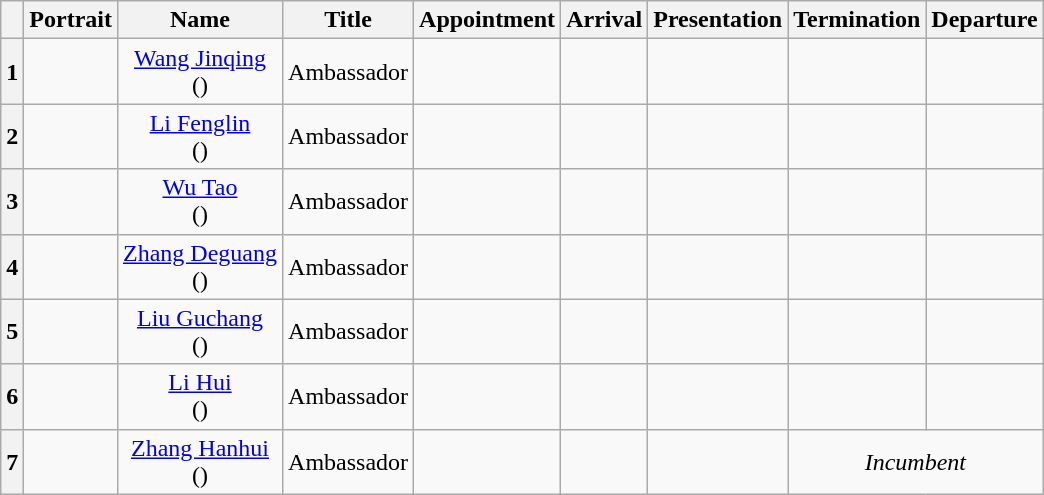<table class="wikitable sortable" style="text-align:center;">
<tr>
<th></th>
<th class="unsortable">Portrait</th>
<th>Name</th>
<th>Title</th>
<th>Appointment</th>
<th>Arrival</th>
<th>Presentation</th>
<th>Termination</th>
<th>Departure</th>
</tr>
<tr>
<th scope=row>1</th>
<td></td>
<td><a href='#'>Wang Jinqing</a><br>()</td>
<td>Ambassador</td>
<td></td>
<td></td>
<td></td>
<td></td>
<td></td>
</tr>
<tr>
<th scope=row>2</th>
<td></td>
<td><a href='#'>Li Fenglin</a><br>()</td>
<td>Ambassador</td>
<td></td>
<td></td>
<td></td>
<td></td>
<td></td>
</tr>
<tr>
<th scope=row>3</th>
<td></td>
<td><a href='#'>Wu Tao</a> <br>()</td>
<td>Ambassador</td>
<td></td>
<td></td>
<td></td>
<td></td>
<td></td>
</tr>
<tr>
<th scope=row>4</th>
<td></td>
<td><a href='#'>Zhang Deguang</a><br>()</td>
<td>Ambassador</td>
<td></td>
<td></td>
<td></td>
<td></td>
<td></td>
</tr>
<tr>
<th scope=row>5</th>
<td></td>
<td><a href='#'>Liu Guchang</a><br>()</td>
<td>Ambassador</td>
<td></td>
<td></td>
<td></td>
<td></td>
<td></td>
</tr>
<tr>
<th scope=row>6</th>
<td></td>
<td><a href='#'>Li Hui</a><br>()</td>
<td>Ambassador</td>
<td></td>
<td></td>
<td></td>
<td></td>
<td></td>
</tr>
<tr>
<th scope=row>7</th>
<td></td>
<td><a href='#'>Zhang Hanhui</a><br>()</td>
<td>Ambassador</td>
<td></td>
<td></td>
<td></td>
<td colspan=2><em>Incumbent</em></td>
</tr>
</table>
